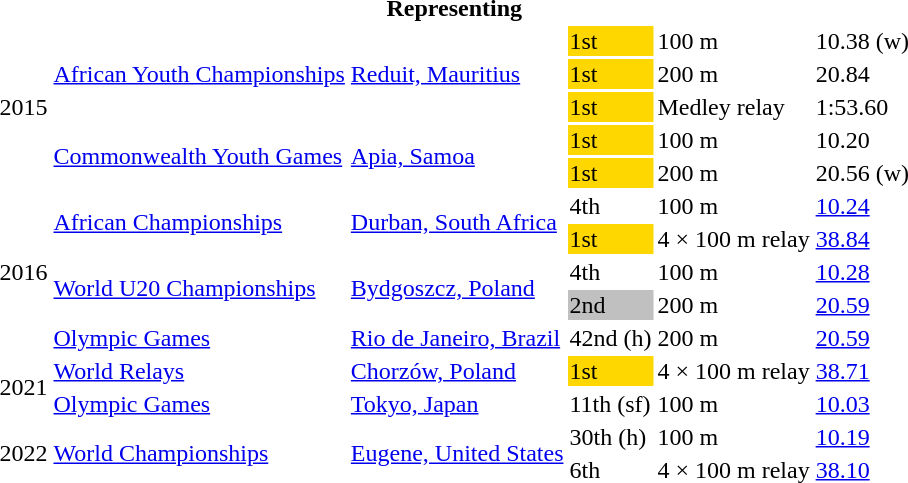<table>
<tr>
<th colspan="6">Representing </th>
</tr>
<tr>
<td rowspan=5>2015</td>
<td rowspan=3><a href='#'>African Youth Championships</a></td>
<td rowspan=3><a href='#'>Reduit, Mauritius</a></td>
<td bgcolor=gold>1st</td>
<td>100 m</td>
<td>10.38 (w)</td>
</tr>
<tr>
<td bgcolor=gold>1st</td>
<td>200 m</td>
<td>20.84</td>
</tr>
<tr>
<td bgcolor=gold>1st</td>
<td>Medley relay</td>
<td>1:53.60</td>
</tr>
<tr>
<td rowspan=2><a href='#'>Commonwealth Youth Games</a></td>
<td rowspan=2><a href='#'>Apia, Samoa</a></td>
<td bgcolor=gold>1st</td>
<td>100 m</td>
<td>10.20</td>
</tr>
<tr>
<td bgcolor=gold>1st</td>
<td>200 m</td>
<td>20.56 (w)</td>
</tr>
<tr>
<td rowspan=5>2016</td>
<td rowspan=2><a href='#'>African Championships</a></td>
<td rowspan=2><a href='#'>Durban, South Africa</a></td>
<td>4th</td>
<td>100 m</td>
<td><a href='#'>10.24</a></td>
</tr>
<tr>
<td bgcolor=gold>1st</td>
<td>4 × 100 m relay</td>
<td><a href='#'>38.84</a></td>
</tr>
<tr>
<td rowspan=2><a href='#'>World U20 Championships</a></td>
<td rowspan=2><a href='#'>Bydgoszcz, Poland</a></td>
<td>4th</td>
<td>100 m</td>
<td><a href='#'>10.28</a></td>
</tr>
<tr>
<td bgcolor=silver>2nd</td>
<td>200 m</td>
<td><a href='#'>20.59</a></td>
</tr>
<tr>
<td><a href='#'>Olympic Games</a></td>
<td><a href='#'>Rio de Janeiro, Brazil</a></td>
<td>42nd (h)</td>
<td>200 m</td>
<td><a href='#'>20.59</a></td>
</tr>
<tr>
<td rowspan=2>2021</td>
<td><a href='#'>World Relays</a></td>
<td><a href='#'>Chorzów, Poland</a></td>
<td bgcolor=gold>1st</td>
<td>4 × 100 m relay</td>
<td><a href='#'>38.71</a></td>
</tr>
<tr>
<td><a href='#'>Olympic Games</a></td>
<td><a href='#'>Tokyo, Japan</a></td>
<td>11th (sf)</td>
<td>100 m</td>
<td><a href='#'>10.03</a></td>
</tr>
<tr>
<td rowspan=2>2022</td>
<td rowspan=2><a href='#'>World Championships</a></td>
<td rowspan=2><a href='#'>Eugene, United States</a></td>
<td>30th (h)</td>
<td>100 m</td>
<td><a href='#'>10.19</a></td>
</tr>
<tr>
<td>6th</td>
<td>4 × 100 m relay</td>
<td><a href='#'>38.10</a></td>
</tr>
</table>
